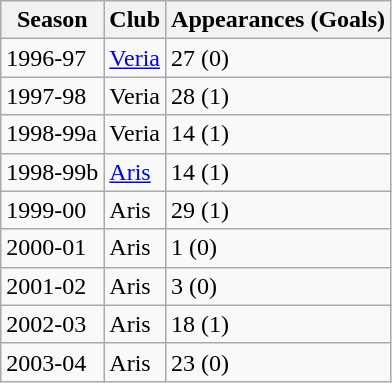<table class="wikitable">
<tr>
<th>Season</th>
<th>Club</th>
<th>Appearances (Goals)</th>
</tr>
<tr>
<td>1996-97</td>
<td><a href='#'>Veria</a></td>
<td>27 (0)</td>
</tr>
<tr>
<td>1997-98</td>
<td>Veria</td>
<td>28 (1)</td>
</tr>
<tr>
<td>1998-99a</td>
<td>Veria</td>
<td>14 (1)</td>
</tr>
<tr>
<td>1998-99b</td>
<td><a href='#'>Aris</a></td>
<td>14 (1)</td>
</tr>
<tr>
<td>1999-00</td>
<td>Aris</td>
<td>29 (1)</td>
</tr>
<tr>
<td>2000-01</td>
<td>Aris</td>
<td>1 (0)</td>
</tr>
<tr>
<td>2001-02</td>
<td>Aris</td>
<td>3 (0)</td>
</tr>
<tr>
<td>2002-03</td>
<td>Aris</td>
<td>18 (1)</td>
</tr>
<tr>
<td>2003-04</td>
<td>Aris</td>
<td>23 (0)</td>
</tr>
</table>
